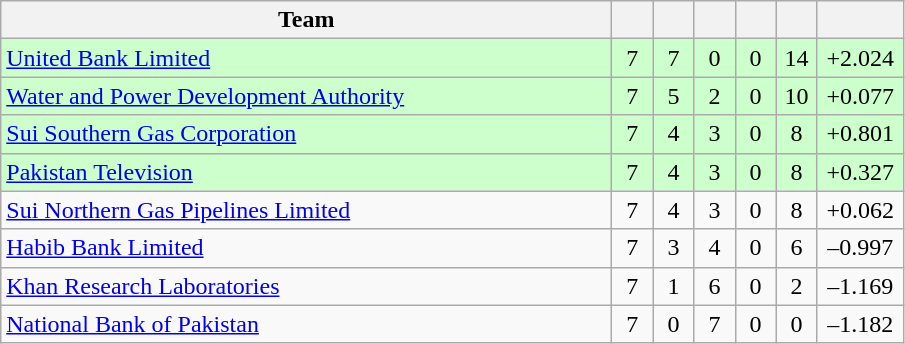<table class="wikitable" style="text-align:center">
<tr>
<th style="width:400px">Team</th>
<th width="20"></th>
<th width="20"></th>
<th width="20"></th>
<th width="20"></th>
<th width="20"></th>
<th width="50"></th>
</tr>
<tr style="background:#cfc">
<td style="text-align:left;"><a href='#'>United Bank Limited</a></td>
<td>7</td>
<td>7</td>
<td>0</td>
<td>0</td>
<td>14</td>
<td>+2.024</td>
</tr>
<tr style="background:#cfc">
<td style="text-align:left;"><a href='#'>Water and Power Development Authority</a></td>
<td>7</td>
<td>5</td>
<td>2</td>
<td>0</td>
<td>10</td>
<td>+0.077</td>
</tr>
<tr style="background:#cfc">
<td style="text-align:left;"><a href='#'>Sui Southern Gas Corporation</a></td>
<td>7</td>
<td>4</td>
<td>3</td>
<td>0</td>
<td>8</td>
<td>+0.801</td>
</tr>
<tr style="background:#cfc">
<td style="text-align:left;"><a href='#'>Pakistan Television</a></td>
<td>7</td>
<td>4</td>
<td>3</td>
<td>0</td>
<td>8</td>
<td>+0.327</td>
</tr>
<tr>
<td style="text-align:left;"><a href='#'>Sui Northern Gas Pipelines Limited</a></td>
<td>7</td>
<td>4</td>
<td>3</td>
<td>0</td>
<td>8</td>
<td>+0.062</td>
</tr>
<tr>
<td style="text-align:left;"><a href='#'>Habib Bank Limited</a></td>
<td>7</td>
<td>3</td>
<td>4</td>
<td>0</td>
<td>6</td>
<td>–0.997</td>
</tr>
<tr>
<td style="text-align:left;"><a href='#'>Khan Research Laboratories</a></td>
<td>7</td>
<td>1</td>
<td>6</td>
<td>0</td>
<td>2</td>
<td>–1.169</td>
</tr>
<tr>
<td style="text-align:left;"><a href='#'>National Bank of Pakistan</a></td>
<td>7</td>
<td>0</td>
<td>7</td>
<td>0</td>
<td>0</td>
<td>–1.182</td>
</tr>
</table>
